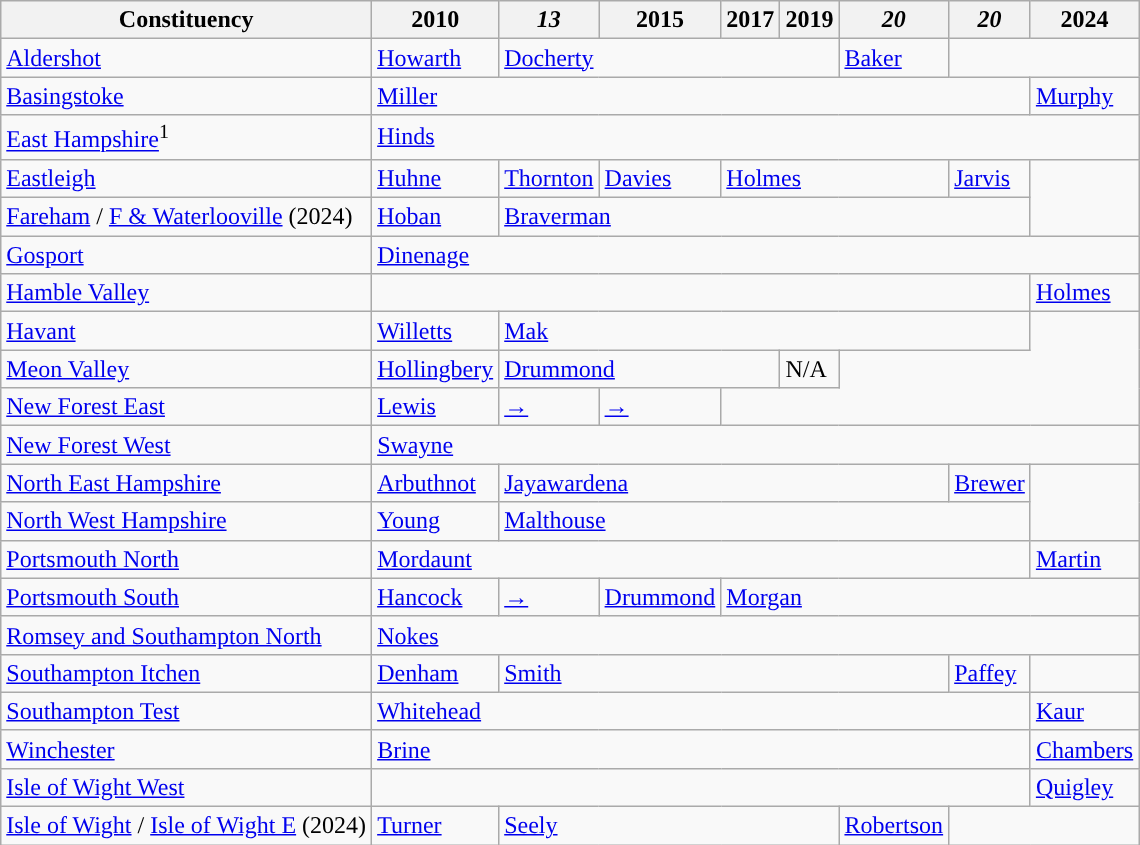<table class="wikitable">
<tr>
<th>Constituency</th>
<th>2010</th>
<th><em>13</em></th>
<th>2015</th>
<th>2017</th>
<th>2019</th>
<th><em>20</em></th>
<th><em>20</em></th>
<th>2024</th>
</tr>
<tr>
<td><a href='#'>Aldershot</a></td>
<td><a href='#'>Howarth</a></td>
<td colspan="4"><a href='#'>Docherty</a></td>
<td><a href='#'>Baker</a></td>
</tr>
<tr>
<td><a href='#'>Basingstoke</a></td>
<td colspan="7"><a href='#'>Miller</a></td>
<td><a href='#'>Murphy</a></td>
</tr>
<tr>
<td><a href='#'>East Hampshire</a><sup>1</sup></td>
<td colspan="8"><a href='#'>Hinds</a></td>
</tr>
<tr>
<td><a href='#'>Eastleigh</a></td>
<td><a href='#'>Huhne</a></td>
<td><a href='#'>Thornton</a></td>
<td><a href='#'>Davies</a></td>
<td colspan="3"><a href='#'>Holmes</a></td>
<td><a href='#'>Jarvis</a></td>
</tr>
<tr>
<td><a href='#'>Fareham</a> / <a href='#'>F & Waterlooville</a> (2024)</td>
<td><a href='#'>Hoban</a></td>
<td colspan="6"><a href='#'>Braverman</a></td>
</tr>
<tr>
<td><a href='#'>Gosport</a></td>
<td colspan="8"><a href='#'>Dinenage</a></td>
</tr>
<tr>
<td><a href='#'>Hamble Valley</a></td>
<td colspan="7"></td>
<td><a href='#'>Holmes</a></td>
</tr>
<tr>
<td><a href='#'>Havant</a></td>
<td><a href='#'>Willetts</a></td>
<td colspan="6"><a href='#'>Mak</a></td>
</tr>
<tr>
<td><a href='#'>Meon Valley</a></td>
<td><a href='#'>Hollingbery</a></td>
<td colspan="3"><a href='#'>Drummond</a></td>
<td>N/A</td>
</tr>
<tr>
<td><a href='#'>New Forest East</a></td>
<td><a href='#'>Lewis</a></td>
<td><a href='#'>→</a></td>
<td><a href='#'>→</a></td>
</tr>
<tr>
<td><a href='#'>New Forest West</a></td>
<td colspan="8"><a href='#'>Swayne</a></td>
</tr>
<tr>
<td><a href='#'>North East Hampshire</a></td>
<td><a href='#'>Arbuthnot</a></td>
<td colspan="5"><a href='#'>Jayawardena</a></td>
<td><a href='#'>Brewer</a></td>
</tr>
<tr>
<td><a href='#'>North West Hampshire</a></td>
<td><a href='#'>Young</a></td>
<td colspan="6"><a href='#'>Malthouse</a></td>
</tr>
<tr>
<td><a href='#'>Portsmouth North</a></td>
<td colspan="7"><a href='#'>Mordaunt</a></td>
<td><a href='#'>Martin</a></td>
</tr>
<tr>
<td><a href='#'>Portsmouth South</a></td>
<td><a href='#'>Hancock</a></td>
<td><a href='#'>→</a></td>
<td><a href='#'>Drummond</a></td>
<td colspan="5"><a href='#'>Morgan</a></td>
</tr>
<tr>
<td><a href='#'>Romsey and Southampton North</a></td>
<td colspan="8"><a href='#'>Nokes</a></td>
</tr>
<tr>
<td><a href='#'>Southampton Itchen</a></td>
<td><a href='#'>Denham</a></td>
<td colspan="5"><a href='#'>Smith</a></td>
<td><a href='#'>Paffey</a></td>
</tr>
<tr>
<td><a href='#'>Southampton Test</a></td>
<td colspan="7"><a href='#'>Whitehead</a></td>
<td><a href='#'>Kaur</a></td>
</tr>
<tr>
<td><a href='#'>Winchester</a></td>
<td colspan="7"><a href='#'>Brine</a></td>
<td><a href='#'>Chambers</a></td>
</tr>
<tr>
<td><a href='#'>Isle of Wight West</a></td>
<td colspan="7"></td>
<td><a href='#'>Quigley</a></td>
</tr>
<tr>
<td><a href='#'>Isle of Wight</a> / <a href='#'>Isle of Wight E</a> (2024)</td>
<td><a href='#'>Turner</a></td>
<td colspan="4"><a href='#'>Seely</a></td>
<td><a href='#'>Robertson</a></td>
</tr>
</table>
